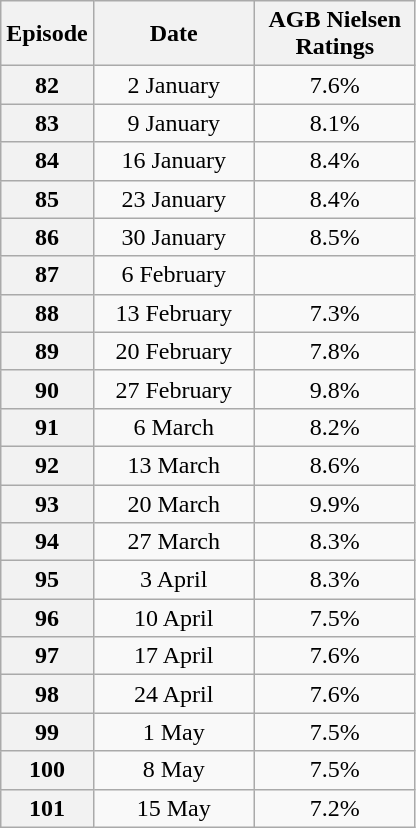<table class=wikitable style=text-align:center>
<tr>
<th>Episode</th>
<th style="width:100px;">Date</th>
<th style="width:100px;">AGB Nielsen<br>Ratings</th>
</tr>
<tr>
<th>82</th>
<td>2 January</td>
<td>7.6%</td>
</tr>
<tr>
<th>83</th>
<td>9 January</td>
<td>8.1%</td>
</tr>
<tr>
<th>84</th>
<td>16 January</td>
<td>8.4%</td>
</tr>
<tr>
<th>85</th>
<td>23 January</td>
<td>8.4%</td>
</tr>
<tr>
<th>86</th>
<td>30 January</td>
<td>8.5%</td>
</tr>
<tr>
<th>87</th>
<td>6 February</td>
<td></td>
</tr>
<tr>
<th>88</th>
<td>13 February</td>
<td>7.3%</td>
</tr>
<tr>
<th>89</th>
<td>20 February</td>
<td>7.8%</td>
</tr>
<tr>
<th>90</th>
<td>27 February</td>
<td>9.8%</td>
</tr>
<tr>
<th>91</th>
<td>6 March</td>
<td>8.2%</td>
</tr>
<tr>
<th>92</th>
<td>13 March</td>
<td>8.6%</td>
</tr>
<tr>
<th>93</th>
<td>20 March</td>
<td>9.9%</td>
</tr>
<tr>
<th>94</th>
<td>27 March</td>
<td>8.3%</td>
</tr>
<tr>
<th>95</th>
<td>3 April</td>
<td>8.3%</td>
</tr>
<tr>
<th>96</th>
<td>10 April</td>
<td>7.5%</td>
</tr>
<tr>
<th>97</th>
<td>17 April</td>
<td>7.6%</td>
</tr>
<tr>
<th>98</th>
<td>24 April</td>
<td>7.6%</td>
</tr>
<tr>
<th>99</th>
<td>1 May</td>
<td>7.5%</td>
</tr>
<tr>
<th>100</th>
<td>8 May</td>
<td>7.5%</td>
</tr>
<tr>
<th>101</th>
<td>15 May</td>
<td>7.2%</td>
</tr>
</table>
